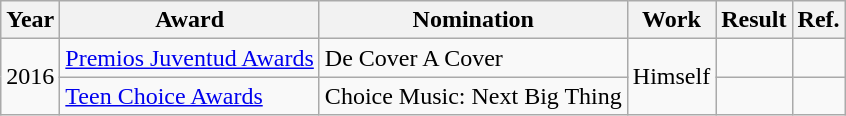<table class="wikitable">
<tr>
<th>Year</th>
<th>Award</th>
<th>Nomination</th>
<th>Work</th>
<th>Result</th>
<th>Ref.</th>
</tr>
<tr>
<td rowspan="2">2016</td>
<td><a href='#'>Premios Juventud Awards</a></td>
<td>De Cover A Cover</td>
<td rowspan="2">Himself</td>
<td></td>
<td></td>
</tr>
<tr>
<td><a href='#'>Teen Choice Awards</a></td>
<td>Choice Music: Next Big Thing</td>
<td></td>
<td></td>
</tr>
</table>
